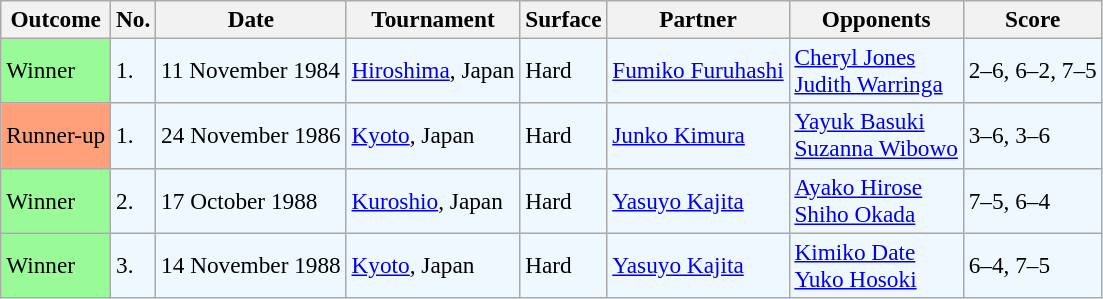<table class="sortable wikitable" style=font-size:97%>
<tr>
<th>Outcome</th>
<th>No.</th>
<th>Date</th>
<th>Tournament</th>
<th>Surface</th>
<th>Partner</th>
<th>Opponents</th>
<th>Score</th>
</tr>
<tr style="background:#f0f8ff;">
<td style="background:#98fb98;">Winner</td>
<td>1.</td>
<td>11 November 1984</td>
<td><a href='#'>Hiroshima</a>, Japan</td>
<td>Hard</td>
<td> <a href='#'>Fumiko Furuhashi</a></td>
<td> <a href='#'>Cheryl Jones</a> <br>  <a href='#'>Judith Warringa</a></td>
<td>2–6, 6–2, 7–5</td>
</tr>
<tr style="background:#f0f8ff;">
<td style="background:#ffa07a;">Runner-up</td>
<td>1.</td>
<td>24 November 1986</td>
<td><a href='#'>Kyoto</a>, Japan</td>
<td>Hard</td>
<td> <a href='#'>Junko Kimura</a></td>
<td> <a href='#'>Yayuk Basuki</a> <br>  <a href='#'>Suzanna Wibowo</a></td>
<td>3–6, 3–6</td>
</tr>
<tr bgcolor="#f0f8ff">
<td style="background:#98fb98;">Winner</td>
<td>2.</td>
<td>17 October 1988</td>
<td><a href='#'>Kuroshio</a>, Japan</td>
<td>Hard</td>
<td> <a href='#'>Yasuyo Kajita</a></td>
<td> <a href='#'>Ayako Hirose</a> <br>  <a href='#'>Shiho Okada</a></td>
<td>7–5, 6–4</td>
</tr>
<tr bgcolor="#f0f8ff">
<td style="background:#98fb98;">Winner</td>
<td>3.</td>
<td>14 November 1988</td>
<td><a href='#'>Kyoto</a>, Japan</td>
<td>Hard</td>
<td> <a href='#'>Yasuyo Kajita</a></td>
<td> <a href='#'>Kimiko Date</a> <br>  <a href='#'>Yuko Hosoki</a></td>
<td>6–4, 7–5</td>
</tr>
</table>
